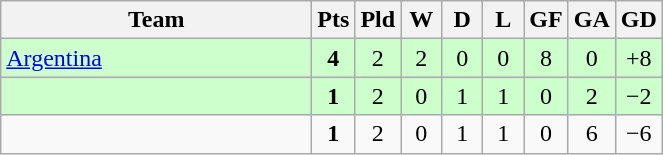<table class=wikitable style=text-align:center>
<tr>
<th width=200>Team</th>
<th width=20>Pts</th>
<th width=20>Pld</th>
<th width=20>W</th>
<th width=20>D</th>
<th width=20>L</th>
<th width=20>GF</th>
<th width=20>GA</th>
<th width=20>GD</th>
</tr>
<tr style="background:#ccffcc;">
<td align=left> <a href='#'>Argentina</a></td>
<td><strong>4</strong></td>
<td>2</td>
<td>2</td>
<td>0</td>
<td>0</td>
<td>8</td>
<td>0</td>
<td>+8</td>
</tr>
<tr style="background:#ccffcc;">
<td align=left></td>
<td><strong>1</strong></td>
<td>2</td>
<td>0</td>
<td>1</td>
<td>1</td>
<td>0</td>
<td>2</td>
<td>−2</td>
</tr>
<tr>
<td align=left></td>
<td><strong>1</strong></td>
<td>2</td>
<td>0</td>
<td>1</td>
<td>1</td>
<td>0</td>
<td>6</td>
<td>−6</td>
</tr>
</table>
